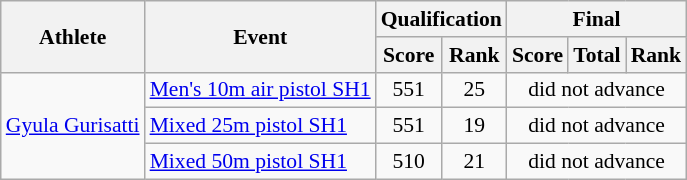<table class=wikitable style="font-size:90%">
<tr>
<th rowspan="2">Athlete</th>
<th rowspan="2">Event</th>
<th colspan="2">Qualification</th>
<th colspan="3">Final</th>
</tr>
<tr>
<th>Score</th>
<th>Rank</th>
<th>Score</th>
<th>Total</th>
<th>Rank</th>
</tr>
<tr>
<td rowspan="3"><a href='#'>Gyula Gurisatti</a></td>
<td><a href='#'>Men's 10m air pistol SH1</a></td>
<td align=center>551</td>
<td align=center>25</td>
<td align=center colspan="3">did not advance</td>
</tr>
<tr>
<td><a href='#'>Mixed 25m pistol SH1</a></td>
<td align=center>551</td>
<td align=center>19</td>
<td align=center colspan="3">did not advance</td>
</tr>
<tr>
<td><a href='#'>Mixed 50m pistol SH1</a></td>
<td align=center>510</td>
<td align=center>21</td>
<td align=center colspan="3">did not advance</td>
</tr>
</table>
